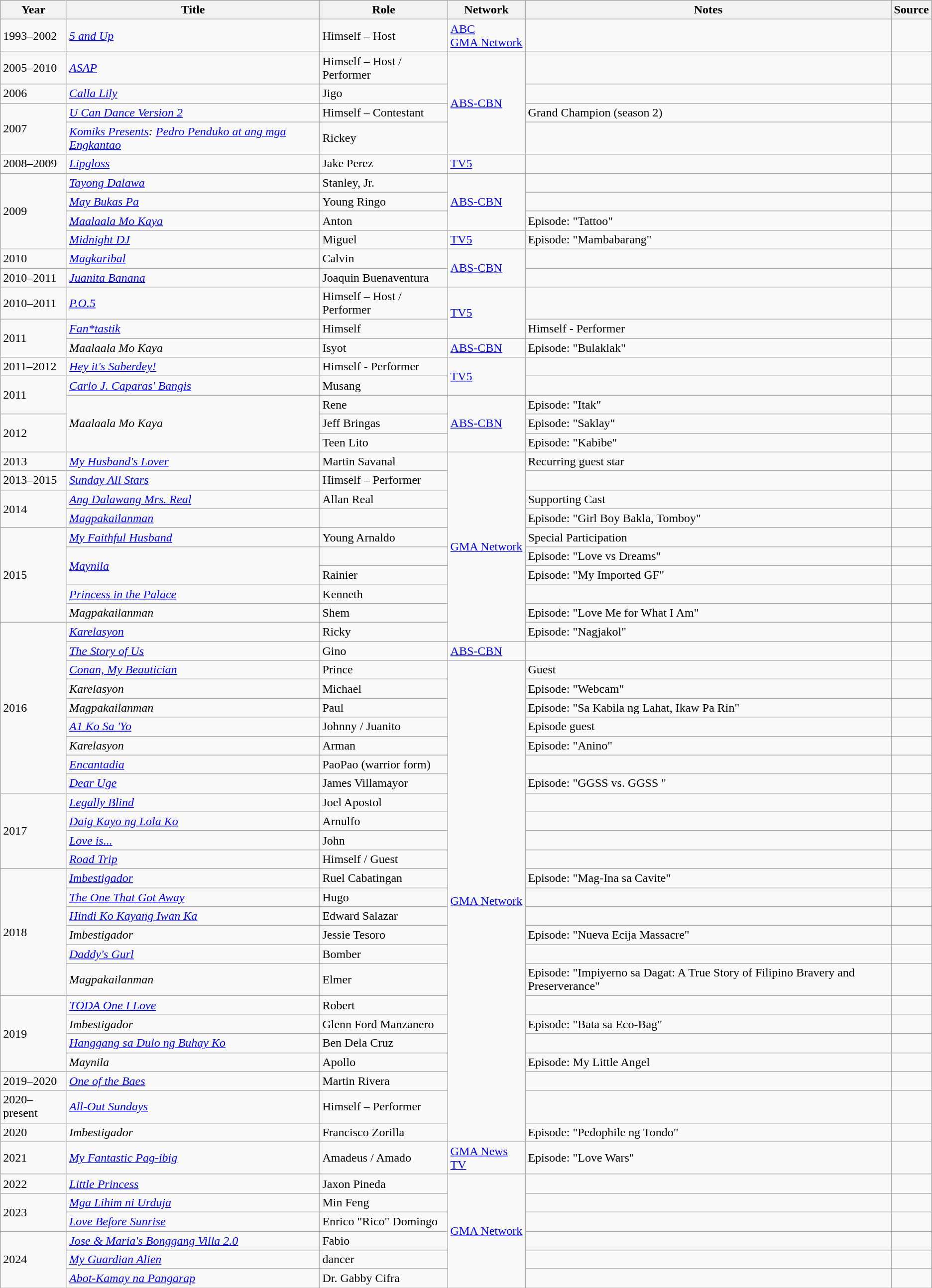<table class="wikitable sortable" >
<tr>
<th>Year</th>
<th>Title</th>
<th>Role</th>
<th>Network</th>
<th class="unsortable">Notes </th>
<th class="unsortable">Source </th>
</tr>
<tr>
<td>1993–2002</td>
<td><em><a href='#'>5 and Up</a></em></td>
<td>Himself – Host</td>
<td><a href='#'>ABC</a> <br> <a href='#'>GMA Network</a></td>
<td></td>
<td></td>
</tr>
<tr>
<td>2005–2010</td>
<td><em><a href='#'>ASAP</a></em></td>
<td>Himself – Host / Performer</td>
<td rowspan="4"><a href='#'>ABS-CBN</a></td>
<td></td>
<td></td>
</tr>
<tr>
<td>2006</td>
<td><em><a href='#'>Calla Lily</a></em></td>
<td>Jigo</td>
<td></td>
<td></td>
</tr>
<tr>
<td rowspan="2">2007</td>
<td><a href='#'><em>U Can Dance Version 2</em></a></td>
<td>Himself – Contestant</td>
<td>Grand Champion (season 2)</td>
<td></td>
</tr>
<tr>
<td><em><a href='#'>Komiks Presents</a>:  <a href='#'>Pedro Penduko at ang mga Engkantao</a></em></td>
<td>Rickey</td>
<td></td>
<td></td>
</tr>
<tr>
<td>2008–2009</td>
<td><em><a href='#'>Lipgloss</a></em></td>
<td>Jake Perez</td>
<td><a href='#'>TV5</a></td>
<td></td>
<td></td>
</tr>
<tr>
<td rowspan="4">2009</td>
<td><em><a href='#'>Tayong Dalawa</a></em></td>
<td>Stanley, Jr.</td>
<td rowspan="3"><a href='#'>ABS-CBN</a></td>
<td></td>
<td></td>
</tr>
<tr>
<td><em><a href='#'>May Bukas Pa</a></em></td>
<td>Young Ringo</td>
<td></td>
<td></td>
</tr>
<tr>
<td><em><a href='#'>Maalaala Mo Kaya</a></em></td>
<td>Anton</td>
<td>Episode: "Tattoo"</td>
<td></td>
</tr>
<tr>
<td><em><a href='#'>Midnight DJ</a></em></td>
<td>Miguel</td>
<td><a href='#'>TV5</a></td>
<td>Episode: "Mambabarang"</td>
<td></td>
</tr>
<tr>
<td>2010</td>
<td><em><a href='#'>Magkaribal</a></em></td>
<td>Calvin</td>
<td rowspan="2"><a href='#'>ABS-CBN</a></td>
<td></td>
<td></td>
</tr>
<tr>
<td>2010–2011</td>
<td><em><a href='#'>Juanita Banana</a></em></td>
<td>Joaquin Buenaventura</td>
<td></td>
<td></td>
</tr>
<tr>
<td>2010–2011</td>
<td><em><a href='#'>P.O.5</a></em></td>
<td>Himself – Host / Performer</td>
<td rowspan="2"><a href='#'>TV5</a></td>
<td></td>
<td></td>
</tr>
<tr>
<td rowspan="2">2011</td>
<td><em><a href='#'>Fan*tastik</a></em></td>
<td>Himself</td>
<td>Himself - Performer</td>
<td></td>
</tr>
<tr>
<td><em>Maalaala Mo Kaya</em></td>
<td>Isyot</td>
<td><a href='#'>ABS-CBN</a></td>
<td>Episode: "Bulaklak"</td>
<td></td>
</tr>
<tr>
<td>2011–2012</td>
<td><em><a href='#'>Hey it's Saberdey!</a></em></td>
<td>Himself - Performer</td>
<td rowspan="2"><a href='#'>TV5</a></td>
<td></td>
<td></td>
</tr>
<tr>
<td rowspan="2">2011</td>
<td><em><a href='#'>Carlo J. Caparas' Bangis</a></em></td>
<td>Musang</td>
<td></td>
<td></td>
</tr>
<tr>
<td rowspan="3"><em>Maalaala Mo Kaya</em></td>
<td>Rene</td>
<td rowspan="3"><a href='#'>ABS-CBN</a></td>
<td>Episode: "Itak"</td>
<td></td>
</tr>
<tr>
<td rowspan="2">2012</td>
<td>Jeff Bringas</td>
<td>Episode: "Saklay"</td>
<td></td>
</tr>
<tr>
<td>Teen Lito</td>
<td>Episode: "Kabibe"</td>
<td></td>
</tr>
<tr>
<td>2013</td>
<td><em><a href='#'>My Husband's Lover</a></em></td>
<td>Martin Savanal</td>
<td rowspan="10"><a href='#'>GMA Network</a></td>
<td>Recurring guest star</td>
<td></td>
</tr>
<tr>
<td>2013–2015</td>
<td><em><a href='#'>Sunday All Stars</a></em></td>
<td>Himself – Performer</td>
<td></td>
<td></td>
</tr>
<tr>
<td rowspan="2">2014</td>
<td><em><a href='#'>Ang Dalawang Mrs. Real</a></em></td>
<td>Allan Real</td>
<td>Supporting Cast</td>
<td></td>
</tr>
<tr>
<td><em><a href='#'>Magpakailanman</a></em></td>
<td></td>
<td>Episode: "Girl Boy Bakla, Tomboy"</td>
<td></td>
</tr>
<tr>
<td rowspan="5">2015</td>
<td><em><a href='#'>My Faithful Husband</a></em></td>
<td>Young Arnaldo</td>
<td>Special Participation</td>
<td></td>
</tr>
<tr>
<td rowspan="2"><em><a href='#'>Maynila</a></em></td>
<td></td>
<td>Episode: "Love vs Dreams"</td>
<td></td>
</tr>
<tr>
<td>Rainier</td>
<td>Episode: "My Imported GF"</td>
<td></td>
</tr>
<tr>
<td><em><a href='#'>Princess in the Palace</a></em></td>
<td>Kenneth</td>
<td></td>
<td></td>
</tr>
<tr>
<td><em>Magpakailanman</em></td>
<td>Shem</td>
<td>Episode: "Love Me for What I Am"</td>
<td></td>
</tr>
<tr>
<td rowspan="9">2016</td>
<td><em><a href='#'>Karelasyon</a></em></td>
<td>Ricky</td>
<td>Episode: "Nagjakol"</td>
<td></td>
</tr>
<tr>
<td><em><a href='#'>The Story of Us</a></em></td>
<td>Gino</td>
<td><a href='#'>ABS-CBN</a></td>
<td></td>
<td></td>
</tr>
<tr>
<td><em><a href='#'>Conan, My Beautician</a></em></td>
<td>Prince</td>
<td rowspan="24"><a href='#'>GMA Network</a></td>
<td>Guest</td>
<td></td>
</tr>
<tr>
<td><em>Karelasyon</em></td>
<td>Michael</td>
<td>Episode: "Webcam"</td>
<td></td>
</tr>
<tr>
<td><em>Magpakailanman</em></td>
<td>Paul</td>
<td>Episode: "Sa Kabila ng Lahat, Ikaw Pa Rin"</td>
<td></td>
</tr>
<tr>
<td><em><a href='#'>A1 Ko Sa 'Yo</a></em></td>
<td>Johnny / Juanito</td>
<td>Episode guest</td>
<td></td>
</tr>
<tr>
<td><em>Karelasyon</em></td>
<td>Arman</td>
<td>Episode: "Anino"</td>
<td></td>
</tr>
<tr>
<td><em><a href='#'>Encantadia</a></em></td>
<td>PaoPao (warrior form)</td>
<td></td>
<td></td>
</tr>
<tr>
<td><em><a href='#'>Dear Uge</a></em></td>
<td>James Villamayor</td>
<td>Episode: "GGSS vs. GGSS "</td>
<td></td>
</tr>
<tr>
<td rowspan="4">2017</td>
<td><em><a href='#'>Legally Blind</a></em></td>
<td>Joel Apostol</td>
<td></td>
<td></td>
</tr>
<tr>
<td><em><a href='#'>Daig Kayo ng Lola Ko</a></em></td>
<td>Arnulfo</td>
<td></td>
<td></td>
</tr>
<tr>
<td><em><a href='#'>Love is...</a></em></td>
<td>John</td>
<td></td>
<td></td>
</tr>
<tr>
<td><a href='#'><em>Road Trip</em></a></td>
<td>Himself / Guest</td>
<td></td>
<td></td>
</tr>
<tr>
<td rowspan="6">2018</td>
<td><em><a href='#'>Imbestigador</a></em></td>
<td>Ruel Cabatingan</td>
<td>Episode: "Mag-Ina sa Cavite"</td>
<td></td>
</tr>
<tr>
<td><em><a href='#'>The One That Got Away</a></em></td>
<td>Hugo</td>
<td></td>
<td></td>
</tr>
<tr>
<td><em><a href='#'>Hindi Ko Kayang Iwan Ka</a></em></td>
<td>Edward Salazar</td>
<td></td>
<td></td>
</tr>
<tr>
<td><em>Imbestigador</em></td>
<td>Jessie Tesoro</td>
<td>Episode: "Nueva Ecija Massacre"</td>
<td></td>
</tr>
<tr>
<td><em><a href='#'>Daddy's Gurl</a></em></td>
<td>Bomber</td>
<td></td>
<td></td>
</tr>
<tr>
<td><em>Magpakailanman</em></td>
<td>Elmer</td>
<td>Episode: "Impiyerno sa Dagat: A True Story of Filipino Bravery and Preserverance"</td>
<td></td>
</tr>
<tr>
<td rowspan="4">2019</td>
<td><em><a href='#'>TODA One I Love</a></em></td>
<td>Robert</td>
<td></td>
<td></td>
</tr>
<tr>
<td><em>Imbestigador</em></td>
<td>Glenn Ford Manzanero</td>
<td>Episode: "Bata sa Eco-Bag"</td>
<td></td>
</tr>
<tr>
<td><em><a href='#'>Hanggang sa Dulo ng Buhay Ko</a></em></td>
<td>Ben Dela Cruz</td>
<td></td>
<td></td>
</tr>
<tr>
<td><em>Maynila</em></td>
<td>Apollo</td>
<td>Episode: My Little Angel</td>
<td></td>
</tr>
<tr>
<td>2019–2020</td>
<td><em><a href='#'>One of the Baes</a></em></td>
<td>Martin Rivera</td>
<td></td>
<td></td>
</tr>
<tr>
<td>2020–present</td>
<td><em><a href='#'>All-Out Sundays</a></em></td>
<td>Himself – Performer</td>
<td></td>
<td></td>
</tr>
<tr>
<td>2020</td>
<td><em>Imbestigador</em></td>
<td>Francisco Zorilla</td>
<td>Episode: "Pedophile ng Tondo"</td>
<td></td>
</tr>
<tr>
<td>2021</td>
<td><em><a href='#'>My Fantastic Pag-ibig</a></em></td>
<td>Amadeus / Amado</td>
<td><a href='#'>GMA News TV</a></td>
<td>Episode: "Love Wars"</td>
<td></td>
</tr>
<tr>
<td>2022</td>
<td><em><a href='#'>Little Princess</a></em></td>
<td>Jaxon Pineda</td>
<td rowspan="6"><a href='#'>GMA Network</a></td>
<td></td>
<td></td>
</tr>
<tr>
<td rowspan="2">2023</td>
<td><em><a href='#'>Mga Lihim ni Urduja</a></em></td>
<td>Min Feng</td>
<td></td>
<td></td>
</tr>
<tr>
<td><em><a href='#'>Love Before Sunrise</a></em></td>
<td>Enrico "Rico" Domingo</td>
<td></td>
<td></td>
</tr>
<tr>
<td rowspan=3>2024</td>
<td><em><a href='#'>Jose & Maria's Bonggang Villa 2.0</a></em></td>
<td>Fabio</td>
<td></td>
<td></td>
</tr>
<tr>
<td><em><a href='#'>My Guardian Alien</a></em></td>
<td>dancer</td>
<td></td>
<td></td>
</tr>
<tr>
<td><em><a href='#'>Abot-Kamay na Pangarap</a></em></td>
<td>Dr. Gabby Cifra</td>
<td></td>
<td></td>
</tr>
</table>
